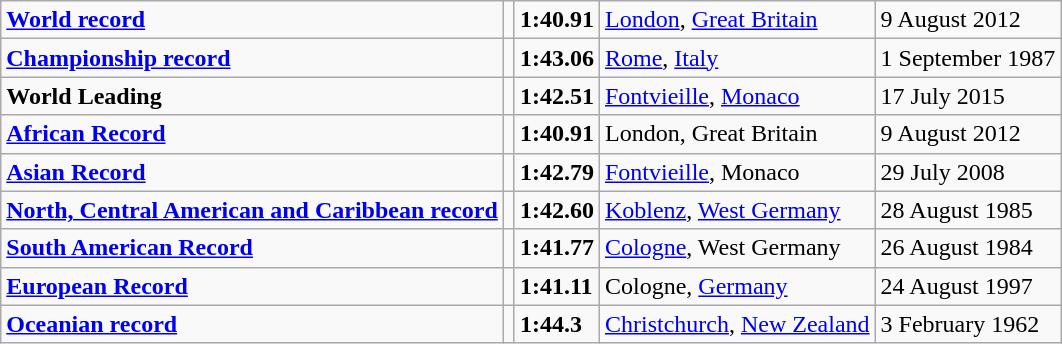<table class="wikitable">
<tr>
<td><strong><a href='#'>World record</a></strong></td>
<td></td>
<td><strong>1:40.91</strong></td>
<td><a href='#'>London</a>, <a href='#'>Great Britain</a></td>
<td>9 August 2012</td>
</tr>
<tr>
<td><strong><a href='#'>Championship record</a></strong></td>
<td></td>
<td><strong>1:43.06</strong></td>
<td><a href='#'>Rome</a>, <a href='#'>Italy</a></td>
<td>1 September 1987</td>
</tr>
<tr>
<td><strong>World Leading</strong></td>
<td></td>
<td><strong>1:42.51</strong></td>
<td><a href='#'>Fontvieille</a>, <a href='#'>Monaco</a></td>
<td>17 July 2015</td>
</tr>
<tr>
<td><strong><a href='#'>African Record</a></strong></td>
<td></td>
<td><strong>1:40.91</strong></td>
<td>London, Great Britain</td>
<td>9 August 2012</td>
</tr>
<tr>
<td><strong><a href='#'>Asian Record</a></strong></td>
<td></td>
<td><strong>1:42.79</strong></td>
<td><a href='#'>Fontvieille</a>, Monaco</td>
<td>29 July 2008</td>
</tr>
<tr>
<td><strong><a href='#'>North, Central American and Caribbean record</a></strong></td>
<td></td>
<td><strong>1:42.60</strong></td>
<td><a href='#'>Koblenz</a>, <a href='#'>West Germany</a></td>
<td>28 August 1985</td>
</tr>
<tr>
<td><strong><a href='#'>South American Record</a></strong></td>
<td></td>
<td><strong>1:41.77</strong></td>
<td><a href='#'>Cologne</a>, West Germany</td>
<td>26 August 1984</td>
</tr>
<tr>
<td><strong><a href='#'>European Record</a></strong></td>
<td></td>
<td><strong>1:41.11</strong></td>
<td>Cologne, <a href='#'>Germany</a></td>
<td>24 August 1997</td>
</tr>
<tr>
<td><strong><a href='#'>Oceanian record</a></strong></td>
<td></td>
<td><strong>1:44.3</strong></td>
<td><a href='#'>Christchurch</a>, <a href='#'>New Zealand</a></td>
<td>3 February 1962</td>
</tr>
</table>
